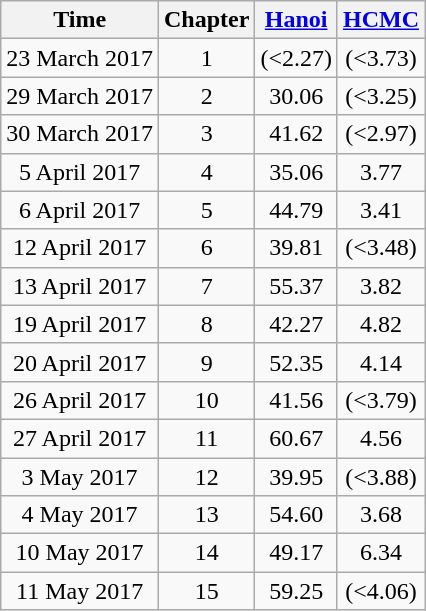<table class="wikitable" id="cx290" style="text-align:center;">
<tr>
<th>Time</th>
<th>Chapter</th>
<th><a href='#'>Hanoi</a></th>
<th><a href='#'>HCMC</a></th>
</tr>
<tr>
<td>23 March 2017</td>
<td>1</td>
<td>(<2.27)</td>
<td>(<3.73)</td>
</tr>
<tr>
<td>29 March 2017</td>
<td>2</td>
<td>30.06</td>
<td>(<3.25)</td>
</tr>
<tr>
<td>30 March 2017</td>
<td>3</td>
<td>41.62</td>
<td>(<2.97)</td>
</tr>
<tr>
<td>5 April 2017</td>
<td>4</td>
<td>35.06</td>
<td>3.77</td>
</tr>
<tr>
<td>6 April 2017</td>
<td>5</td>
<td>44.79</td>
<td>3.41</td>
</tr>
<tr>
<td>12 April 2017</td>
<td>6</td>
<td>39.81</td>
<td>(<3.48)</td>
</tr>
<tr>
<td>13 April 2017</td>
<td>7</td>
<td>55.37</td>
<td>3.82</td>
</tr>
<tr>
<td>19 April 2017</td>
<td>8</td>
<td>42.27</td>
<td>4.82</td>
</tr>
<tr>
<td>20 April 2017</td>
<td>9</td>
<td>52.35</td>
<td>4.14</td>
</tr>
<tr>
<td>26 April 2017</td>
<td>10</td>
<td>41.56</td>
<td>(<3.79)</td>
</tr>
<tr>
<td>27 April 2017</td>
<td>11</td>
<td>60.67</td>
<td>4.56</td>
</tr>
<tr>
<td>3 May 2017</td>
<td>12</td>
<td>39.95</td>
<td>(<3.88)</td>
</tr>
<tr>
<td>4 May 2017</td>
<td>13</td>
<td>54.60</td>
<td>3.68</td>
</tr>
<tr>
<td>10 May 2017</td>
<td>14</td>
<td>49.17</td>
<td>6.34</td>
</tr>
<tr>
<td>11 May 2017</td>
<td>15</td>
<td>59.25</td>
<td>(<4.06)</td>
</tr>
</table>
